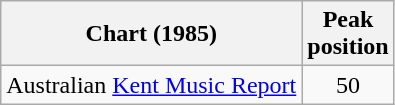<table class="wikitable sortable">
<tr>
<th>Chart (1985)</th>
<th>Peak<br>position</th>
</tr>
<tr>
<td>Australian <a href='#'>Kent Music Report</a></td>
<td style="text-align:center;">50</td>
</tr>
</table>
